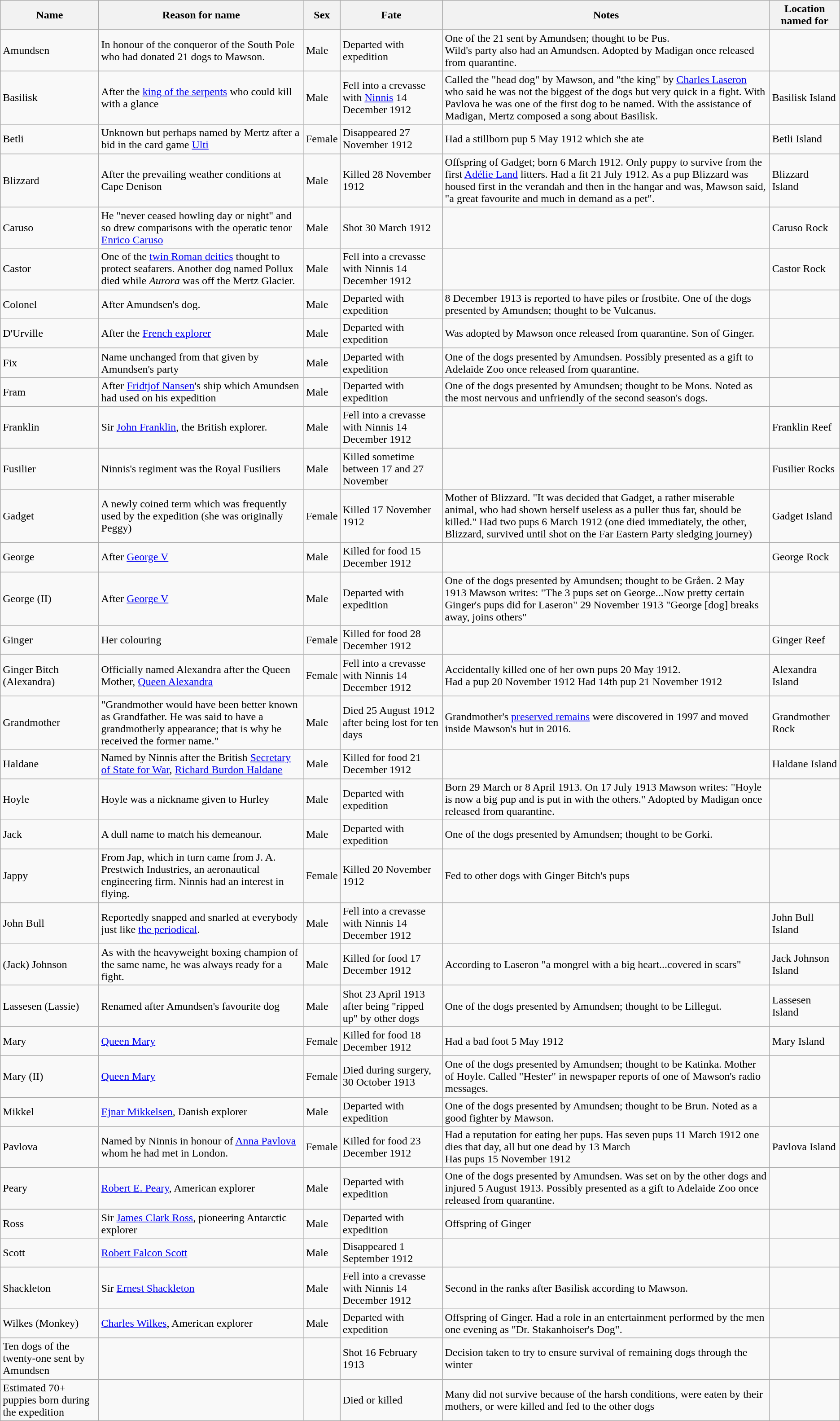<table class="wikitable sortable">
<tr>
<th scope="col">Name</th>
<th scope="col" class="unsortable">Reason for name</th>
<th scope="col">Sex</th>
<th scope="col">Fate</th>
<th scope="col" class="unsortable">Notes</th>
<th scope="col">Location named for</th>
</tr>
<tr |scope="row">
<td>Amundsen</td>
<td>In honour of the conqueror of the South Pole who had donated 21 dogs to Mawson.</td>
<td>Male</td>
<td>Departed with expedition</td>
<td>One of the 21 sent by Amundsen; thought to be Pus.<br>Wild's party also had an Amundsen. Adopted by Madigan once released from quarantine.</td>
<td></td>
</tr>
<tr |scope="row">
<td>Basilisk</td>
<td>After the <a href='#'>king of the serpents</a> who could kill with a glance</td>
<td>Male</td>
<td>Fell into a crevasse with <a href='#'>Ninnis</a> 14 December 1912</td>
<td>Called the "head dog" by Mawson, and "the king" by <a href='#'>Charles Laseron</a> who said he was not the biggest of the dogs but very quick in a fight. With Pavlova he was one of the first dog to be named. With the assistance of Madigan, Mertz composed a song about Basilisk.</td>
<td>Basilisk Island</td>
</tr>
<tr |scope="row">
<td>Betli</td>
<td>Unknown but perhaps named by Mertz after a bid in the card game <a href='#'>Ulti</a></td>
<td>Female</td>
<td>Disappeared 27 November 1912</td>
<td>Had a stillborn pup 5 May 1912 which she ate</td>
<td>Betli Island</td>
</tr>
<tr |scope="row">
<td>Blizzard</td>
<td>After the prevailing weather conditions at Cape Denison</td>
<td>Male</td>
<td>Killed 28 November 1912</td>
<td>Offspring of Gadget; born 6 March 1912. Only puppy to survive from the first <a href='#'>Adélie Land</a> litters. Had a fit 21 July 1912.  As a pup Blizzard was housed first in the verandah and then in the hangar and was, Mawson said, "a great favourite and much in demand as a pet".</td>
<td>Blizzard Island</td>
</tr>
<tr |scope="row">
<td>Caruso</td>
<td>He "never ceased howling day or night" and so drew comparisons with the operatic tenor <a href='#'>Enrico Caruso</a></td>
<td>Male</td>
<td>Shot 30 March 1912</td>
<td></td>
<td>Caruso Rock</td>
</tr>
<tr |scope="row">
<td>Castor</td>
<td>One of the <a href='#'>twin Roman deities</a> thought to protect seafarers. Another dog named Pollux died while <em>Aurora</em> was off the Mertz Glacier.</td>
<td>Male</td>
<td>Fell into a crevasse with Ninnis 14 December 1912</td>
<td></td>
<td>Castor Rock</td>
</tr>
<tr |scope="row">
<td>Colonel</td>
<td>After Amundsen's dog.</td>
<td>Male</td>
<td>Departed with expedition</td>
<td>8 December 1913 is reported to have piles or frostbite. One of the dogs presented by Amundsen; thought to be Vulcanus.</td>
<td></td>
</tr>
<tr |scope="row">
<td>D'Urville</td>
<td>After the <a href='#'>French explorer</a></td>
<td>Male</td>
<td>Departed with expedition</td>
<td>Was adopted by Mawson once released from quarantine. Son of Ginger.</td>
<td></td>
</tr>
<tr |scope="row">
<td>Fix</td>
<td>Name unchanged from that given by Amundsen's party</td>
<td>Male</td>
<td>Departed with expedition</td>
<td>One of the dogs presented by Amundsen. Possibly presented as a gift to Adelaide Zoo once released from quarantine.</td>
<td></td>
</tr>
<tr |scope="row">
<td>Fram</td>
<td>After <a href='#'>Fridtjof Nansen</a>'s ship which Amundsen had used on his expedition</td>
<td>Male</td>
<td>Departed with expedition</td>
<td>One of the dogs presented by Amundsen; thought to be Mons. Noted as the most nervous and unfriendly of the second season's dogs.</td>
<td></td>
</tr>
<tr |scope="row">
<td>Franklin</td>
<td>Sir <a href='#'>John Franklin</a>, the British explorer.</td>
<td>Male</td>
<td>Fell into a crevasse with Ninnis 14 December 1912</td>
<td></td>
<td>Franklin Reef</td>
</tr>
<tr |scope="row">
<td>Fusilier</td>
<td>Ninnis's regiment was the Royal Fusiliers</td>
<td>Male</td>
<td>Killed sometime between 17 and 27 November</td>
<td></td>
<td>Fusilier Rocks</td>
</tr>
<tr |scope="row">
<td>Gadget</td>
<td>A newly coined term which was frequently used by the expedition (she was originally Peggy)</td>
<td>Female</td>
<td>Killed 17 November 1912</td>
<td>Mother of Blizzard. "It was decided that Gadget, a rather miserable animal, who had shown herself useless as a puller thus far, should be killed." Had two pups 6 March 1912 (one died immediately, the other, Blizzard, survived until shot on the Far Eastern Party sledging journey)</td>
<td>Gadget Island</td>
</tr>
<tr |scope="row">
<td>George</td>
<td>After <a href='#'>George V</a></td>
<td>Male</td>
<td>Killed for food 15 December 1912</td>
<td></td>
<td>George Rock</td>
</tr>
<tr |scope="row">
<td>George (II)</td>
<td>After <a href='#'>George V</a></td>
<td>Male</td>
<td>Departed with expedition</td>
<td>One of the dogs presented by Amundsen; thought to be Gråen. 2 May 1913 Mawson writes: "The 3 pups set on George...Now pretty certain Ginger's pups did for Laseron" 29 November 1913 "George [dog] breaks away, joins others"</td>
<td></td>
</tr>
<tr |scope="row">
<td>Ginger</td>
<td>Her colouring</td>
<td>Female</td>
<td>Killed for food 28 December 1912</td>
<td></td>
<td>Ginger Reef</td>
</tr>
<tr |scope="row">
<td>Ginger Bitch (Alexandra)</td>
<td>Officially named Alexandra after the Queen Mother, <a href='#'>Queen Alexandra</a></td>
<td>Female</td>
<td>Fell into a crevasse with Ninnis 14 December 1912</td>
<td>Accidentally killed one of her own pups 20 May 1912.<br>Had a pup 20 November 1912
Had 14th pup 21 November 1912</td>
<td>Alexandra Island</td>
</tr>
<tr |scope="row">
<td>Grandmother</td>
<td>"Grandmother would have been better known as Grandfather. He was said to have a grandmotherly appearance; that is why he received the former name."</td>
<td>Male</td>
<td>Died 25 August 1912 after being lost for ten days</td>
<td>Grandmother's <a href='#'>preserved remains</a> were discovered in 1997 and moved inside Mawson's hut in 2016.</td>
<td>Grandmother Rock</td>
</tr>
<tr |scope="row">
<td>Haldane</td>
<td>Named by Ninnis after the British <a href='#'>Secretary of State for War</a>, <a href='#'>Richard Burdon Haldane</a></td>
<td>Male</td>
<td>Killed for food 21 December 1912</td>
<td></td>
<td>Haldane Island</td>
</tr>
<tr |scope="row">
<td>Hoyle</td>
<td>Hoyle was a nickname given to Hurley</td>
<td>Male</td>
<td>Departed with expedition</td>
<td>Born 29 March or 8 April 1913. On 17 July 1913 Mawson writes: "Hoyle is now a big pup and is put in with the others." Adopted by Madigan once released from quarantine.</td>
<td></td>
</tr>
<tr |scope="row">
<td>Jack</td>
<td>A dull name to match his demeanour.</td>
<td>Male</td>
<td>Departed with expedition</td>
<td>One of the dogs presented by Amundsen; thought to be Gorki.</td>
<td></td>
</tr>
<tr |scope="row">
<td>Jappy</td>
<td>From Jap, which in turn came from J. A. Prestwich Industries, an aeronautical engineering firm. Ninnis had an interest in flying.</td>
<td>Female</td>
<td>Killed 20 November 1912</td>
<td>Fed to other dogs with Ginger Bitch's pups</td>
<td></td>
</tr>
<tr |scope="row">
<td>John Bull</td>
<td>Reportedly snapped and snarled at everybody just like <a href='#'>the periodical</a>.</td>
<td>Male</td>
<td>Fell into a crevasse with Ninnis 14 December 1912</td>
<td></td>
<td>John Bull Island</td>
</tr>
<tr |scope="row">
<td>(Jack) Johnson</td>
<td>As with the heavyweight boxing champion of the same name, he was always ready for a fight.</td>
<td>Male</td>
<td>Killed for food 17 December 1912</td>
<td>According to Laseron "a mongrel with a big heart...covered in scars"</td>
<td>Jack Johnson Island</td>
</tr>
<tr |scope="row">
<td>Lassesen (Lassie)</td>
<td>Renamed after Amundsen's favourite dog</td>
<td>Male</td>
<td>Shot 23 April 1913 after being "ripped up" by other dogs</td>
<td>One of the dogs presented by Amundsen; thought to be Lillegut.</td>
<td>Lassesen Island</td>
</tr>
<tr |scope="row">
<td>Mary</td>
<td><a href='#'>Queen Mary</a></td>
<td>Female</td>
<td>Killed for food 18 December 1912</td>
<td>Had a bad foot 5 May 1912</td>
<td>Mary Island</td>
</tr>
<tr |scope="row">
<td>Mary (II)</td>
<td><a href='#'>Queen Mary</a></td>
<td>Female</td>
<td>Died during surgery, 30 October 1913</td>
<td>One of the dogs presented by Amundsen; thought to be Katinka. Mother of Hoyle. Called "Hester" in newspaper reports of one of Mawson's radio messages.</td>
<td></td>
</tr>
<tr |scope="row">
<td>Mikkel</td>
<td><a href='#'>Ejnar Mikkelsen</a>, Danish explorer</td>
<td>Male</td>
<td>Departed with expedition</td>
<td>One of the dogs presented by Amundsen; thought to be Brun. Noted as a good fighter by Mawson.</td>
<td></td>
</tr>
<tr |scope="row">
<td>Pavlova</td>
<td>Named by Ninnis in honour of <a href='#'>Anna Pavlova</a> whom he had met in London.</td>
<td>Female</td>
<td>Killed for food 23 December 1912</td>
<td>Had a reputation for eating her pups. Has seven pups 11 March 1912 one dies that day, all but one dead by 13 March<br>Has pups 15 November 1912</td>
<td>Pavlova Island</td>
</tr>
<tr |scope="row">
<td>Peary</td>
<td><a href='#'>Robert E. Peary</a>, American explorer</td>
<td>Male</td>
<td>Departed with expedition</td>
<td>One of the dogs presented by Amundsen. Was set on by the other dogs and injured 5 August 1913. Possibly presented as a gift to Adelaide Zoo once released from quarantine.</td>
<td></td>
</tr>
<tr |scope="row">
<td>Ross</td>
<td>Sir <a href='#'>James Clark Ross</a>, pioneering Antarctic explorer</td>
<td>Male</td>
<td>Departed with expedition</td>
<td>Offspring of Ginger</td>
<td></td>
</tr>
<tr |scope="row">
<td>Scott</td>
<td><a href='#'>Robert Falcon Scott</a></td>
<td>Male</td>
<td>Disappeared 1 September 1912</td>
<td></td>
<td></td>
</tr>
<tr |scope="row">
<td>Shackleton</td>
<td>Sir <a href='#'>Ernest Shackleton</a></td>
<td>Male</td>
<td>Fell into a crevasse with Ninnis 14 December 1912</td>
<td>Second in the ranks after Basilisk according to Mawson.</td>
<td></td>
</tr>
<tr |scope="row">
<td>Wilkes (Monkey)</td>
<td><a href='#'>Charles Wilkes</a>, American explorer</td>
<td>Male</td>
<td>Departed with expedition</td>
<td>Offspring of Ginger. Had a role in an entertainment performed by the men one evening as "Dr. Stakanhoiser's Dog".</td>
<td></td>
</tr>
<tr |scope="row">
<td>Ten dogs of the twenty-one sent by Amundsen</td>
<td></td>
<td></td>
<td>Shot 16 February 1913</td>
<td>Decision taken to try to ensure survival of remaining dogs through the winter</td>
<td></td>
</tr>
<tr |scope="row">
<td>Estimated 70+ puppies born during the expedition</td>
<td></td>
<td></td>
<td>Died or killed</td>
<td>Many did not survive because of the harsh conditions, were eaten by their mothers, or were killed and fed to the other dogs</td>
<td></td>
</tr>
</table>
